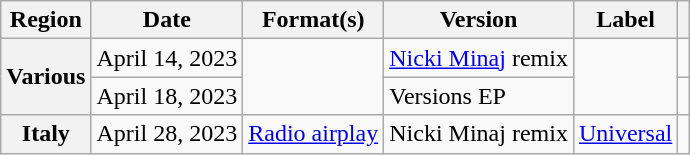<table class="wikitable plainrowheaders">
<tr>
<th scope="col">Region</th>
<th scope="col">Date</th>
<th scope="col">Format(s)</th>
<th scope="col">Version</th>
<th scope="col">Label</th>
<th scope="col"></th>
</tr>
<tr>
<th rowspan="2" scope="row">Various</th>
<td>April 14, 2023</td>
<td rowspan="2"></td>
<td><a href='#'>Nicki Minaj</a> remix</td>
<td rowspan="2"></td>
<td align="center"></td>
</tr>
<tr>
<td>April 18, 2023</td>
<td>Versions EP</td>
<td align="center"></td>
</tr>
<tr>
<th scope="row">Italy</th>
<td>April 28, 2023</td>
<td><a href='#'>Radio airplay</a></td>
<td>Nicki Minaj remix</td>
<td><a href='#'>Universal</a></td>
<td align="center"></td>
</tr>
</table>
